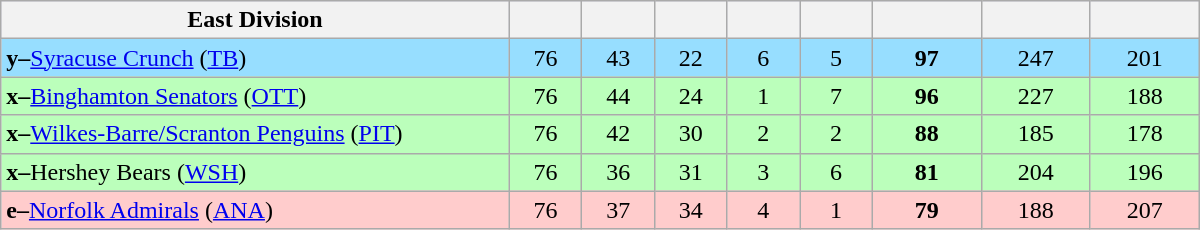<table class="wikitable" style="text-align:center; width:50em">
<tr style="background:#ddf;">
<th style="width:35%;">East Division</th>
<th style="width:5%;"></th>
<th style="width:5%;"></th>
<th style="width:5%;"></th>
<th style="width:5%;"></th>
<th style="width:5%;"></th>
<th style="width:7.5%;"></th>
<th style="width:7.5%;"></th>
<th style="width:7.5%;"></th>
</tr>
<tr style="background:#97deff;">
<td align=left><strong>y–</strong><a href='#'>Syracuse Crunch</a> (<a href='#'>TB</a>)</td>
<td>76</td>
<td>43</td>
<td>22</td>
<td>6</td>
<td>5</td>
<td><strong>97</strong></td>
<td>247</td>
<td>201</td>
</tr>
<tr style="background:#bfb;">
<td align=left><strong>x–</strong><a href='#'>Binghamton Senators</a> (<a href='#'>OTT</a>)</td>
<td>76</td>
<td>44</td>
<td>24</td>
<td>1</td>
<td>7</td>
<td><strong>96</strong></td>
<td>227</td>
<td>188</td>
</tr>
<tr style="background:#bfb;">
<td align=left><strong>x–</strong><a href='#'>Wilkes-Barre/Scranton Penguins</a> (<a href='#'>PIT</a>)</td>
<td>76</td>
<td>42</td>
<td>30</td>
<td>2</td>
<td>2</td>
<td><strong>88</strong></td>
<td>185</td>
<td>178</td>
</tr>
<tr style="background:#bfb;">
<td align=left><strong>x–</strong>Hershey Bears (<a href='#'>WSH</a>)</td>
<td>76</td>
<td>36</td>
<td>31</td>
<td>3</td>
<td>6</td>
<td><strong>81</strong></td>
<td>204</td>
<td>196</td>
</tr>
<tr style="background:#fcc;">
<td align=left><strong>e–</strong><a href='#'>Norfolk Admirals</a> (<a href='#'>ANA</a>)</td>
<td>76</td>
<td>37</td>
<td>34</td>
<td>4</td>
<td>1</td>
<td><strong>79</strong></td>
<td>188</td>
<td>207</td>
</tr>
</table>
